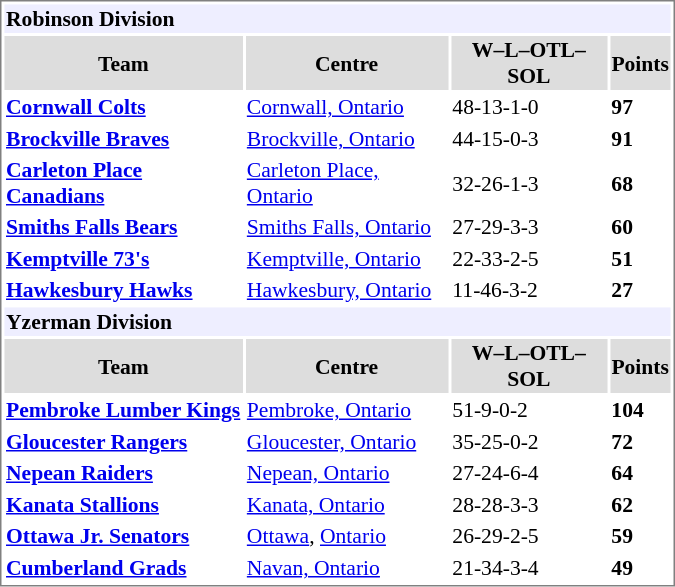<table cellpadding="0">
<tr align="left" style="vertical-align: top">
<td></td>
<td><br><table cellpadding="1" width="450px" style="font-size: 90%; border: 1px solid gray;">
<tr bgcolor="#eeeeff">
<td colspan="4"><strong>Robinson Division</strong></td>
</tr>
<tr>
<th style="background: #DDDDDD;">Team</th>
<th style="background: #DDDDDD;">Centre</th>
<th style="background: #DDDDDD;">W–L–OTL–SOL</th>
<th style="background: #DDDDDD;">Points</th>
</tr>
<tr>
<td><strong><a href='#'>Cornwall Colts</a></strong></td>
<td><a href='#'>Cornwall, Ontario</a></td>
<td>48-13-1-0</td>
<td><strong>97</strong></td>
</tr>
<tr>
<td><strong><a href='#'>Brockville Braves</a></strong></td>
<td><a href='#'>Brockville, Ontario</a></td>
<td>44-15-0-3</td>
<td><strong>91</strong></td>
</tr>
<tr>
<td><strong><a href='#'>Carleton Place Canadians</a></strong></td>
<td><a href='#'>Carleton Place, Ontario</a></td>
<td>32-26-1-3</td>
<td><strong>68</strong></td>
</tr>
<tr>
<td><strong><a href='#'>Smiths Falls Bears</a></strong></td>
<td><a href='#'>Smiths Falls, Ontario</a></td>
<td>27-29-3-3</td>
<td><strong>60</strong></td>
</tr>
<tr>
<td><strong><a href='#'>Kemptville 73's</a></strong></td>
<td><a href='#'>Kemptville, Ontario</a></td>
<td>22-33-2-5</td>
<td><strong>51</strong></td>
</tr>
<tr>
<td><strong><a href='#'>Hawkesbury Hawks</a></strong></td>
<td><a href='#'>Hawkesbury, Ontario</a></td>
<td>11-46-3-2</td>
<td><strong>27</strong></td>
</tr>
<tr bgcolor="#eeeeff">
<td colspan="4"><strong>Yzerman Division</strong></td>
</tr>
<tr>
<th style="background: #DDDDDD;">Team</th>
<th style="background: #DDDDDD;">Centre</th>
<th style="background: #DDDDDD;">W–L–OTL–SOL</th>
<th style="background: #DDDDDD;">Points</th>
</tr>
<tr>
<td><strong><a href='#'>Pembroke Lumber Kings</a></strong></td>
<td><a href='#'>Pembroke, Ontario</a></td>
<td>51-9-0-2</td>
<td><strong>104</strong></td>
</tr>
<tr>
<td><strong><a href='#'>Gloucester Rangers</a></strong></td>
<td><a href='#'>Gloucester, Ontario</a></td>
<td>35-25-0-2</td>
<td><strong>72</strong></td>
</tr>
<tr>
<td><strong><a href='#'>Nepean Raiders</a></strong></td>
<td><a href='#'>Nepean, Ontario</a></td>
<td>27-24-6-4</td>
<td><strong>64</strong></td>
</tr>
<tr>
<td><strong><a href='#'>Kanata Stallions</a></strong></td>
<td><a href='#'>Kanata, Ontario</a></td>
<td>28-28-3-3</td>
<td><strong>62</strong></td>
</tr>
<tr>
<td><strong><a href='#'>Ottawa Jr. Senators</a></strong></td>
<td><a href='#'>Ottawa</a>, <a href='#'>Ontario</a></td>
<td>26-29-2-5</td>
<td><strong>59</strong></td>
</tr>
<tr>
<td><strong><a href='#'>Cumberland Grads</a></strong></td>
<td><a href='#'>Navan, Ontario</a></td>
<td>21-34-3-4</td>
<td><strong>49</strong></td>
</tr>
</table>
</td>
</tr>
</table>
